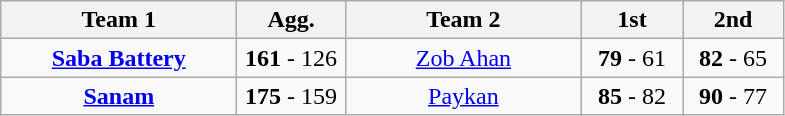<table class="wikitable" style="text-align:center">
<tr>
<th width=150>Team 1</th>
<th width=65>Agg.</th>
<th width=150>Team 2</th>
<th width=60>1st</th>
<th width=60>2nd</th>
</tr>
<tr>
<td><strong><a href='#'>Saba Battery</a></strong></td>
<td><strong>161</strong> - 126</td>
<td><a href='#'>Zob Ahan</a></td>
<td><strong>79</strong> - 61</td>
<td><strong>82</strong> - 65</td>
</tr>
<tr>
<td><strong><a href='#'>Sanam</a></strong></td>
<td><strong>175</strong> - 159</td>
<td><a href='#'>Paykan</a></td>
<td><strong>85</strong> - 82</td>
<td><strong>90</strong> - 77</td>
</tr>
</table>
